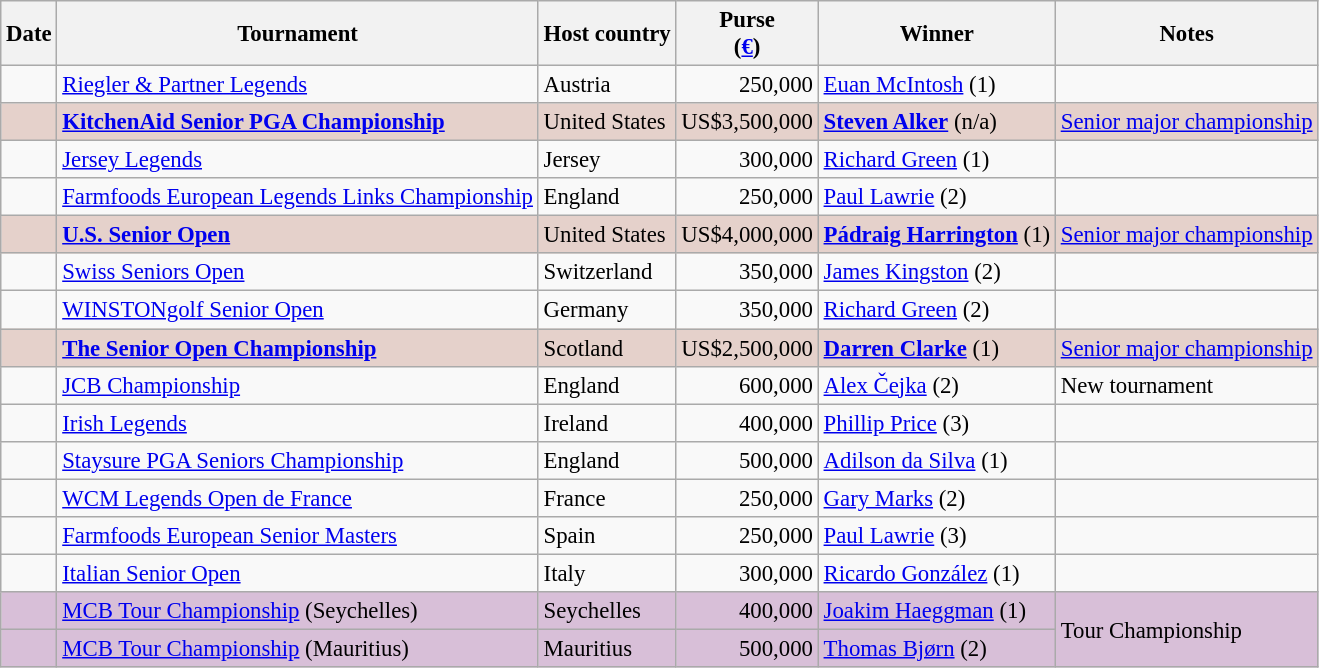<table class="wikitable" style="font-size:95%">
<tr>
<th>Date</th>
<th>Tournament</th>
<th>Host country</th>
<th>Purse<br>(<a href='#'>€</a>)</th>
<th>Winner</th>
<th>Notes</th>
</tr>
<tr>
<td></td>
<td><a href='#'>Riegler & Partner Legends</a></td>
<td>Austria</td>
<td align=right>250,000</td>
<td> <a href='#'>Euan McIntosh</a> (1)</td>
<td></td>
</tr>
<tr style="background:#e5d1cb;">
<td></td>
<td><strong><a href='#'>KitchenAid Senior PGA Championship</a></strong></td>
<td>United States</td>
<td align=right>US$3,500,000</td>
<td> <strong><a href='#'>Steven Alker</a></strong> (n/a)</td>
<td><a href='#'>Senior major championship</a></td>
</tr>
<tr>
<td></td>
<td><a href='#'>Jersey Legends</a></td>
<td>Jersey</td>
<td align=right>300,000</td>
<td> <a href='#'>Richard Green</a> (1)</td>
<td></td>
</tr>
<tr>
<td></td>
<td><a href='#'>Farmfoods European Legends Links Championship</a></td>
<td>England</td>
<td align=right>250,000</td>
<td> <a href='#'>Paul Lawrie</a> (2)</td>
<td></td>
</tr>
<tr style="background:#e5d1cb;">
<td></td>
<td><strong><a href='#'>U.S. Senior Open</a></strong></td>
<td>United States</td>
<td align=right>US$4,000,000</td>
<td> <strong><a href='#'>Pádraig Harrington</a></strong> (1)</td>
<td><a href='#'>Senior major championship</a></td>
</tr>
<tr>
<td></td>
<td><a href='#'>Swiss Seniors Open</a></td>
<td>Switzerland</td>
<td align=right>350,000</td>
<td> <a href='#'>James Kingston</a> (2)</td>
<td></td>
</tr>
<tr>
<td></td>
<td><a href='#'>WINSTONgolf Senior Open</a></td>
<td>Germany</td>
<td align=right>350,000</td>
<td> <a href='#'>Richard Green</a> (2)</td>
<td></td>
</tr>
<tr style="background:#e5d1cb;">
<td></td>
<td><strong><a href='#'>The Senior Open Championship</a></strong></td>
<td>Scotland</td>
<td align=right>US$2,500,000</td>
<td> <strong><a href='#'>Darren Clarke</a></strong> (1)</td>
<td><a href='#'>Senior major championship</a></td>
</tr>
<tr>
<td></td>
<td><a href='#'>JCB Championship</a></td>
<td>England</td>
<td align=right>600,000</td>
<td> <a href='#'>Alex Čejka</a> (2)</td>
<td>New tournament</td>
</tr>
<tr>
<td></td>
<td><a href='#'>Irish Legends</a></td>
<td>Ireland</td>
<td align=right>400,000</td>
<td> <a href='#'>Phillip Price</a> (3)</td>
<td></td>
</tr>
<tr>
<td></td>
<td><a href='#'>Staysure PGA Seniors Championship</a></td>
<td>England</td>
<td align=right>500,000</td>
<td> <a href='#'>Adilson da Silva</a> (1)</td>
<td></td>
</tr>
<tr>
<td></td>
<td><a href='#'>WCM Legends Open de France</a></td>
<td>France</td>
<td align=right>250,000</td>
<td> <a href='#'>Gary Marks</a> (2)</td>
<td></td>
</tr>
<tr>
<td></td>
<td><a href='#'>Farmfoods European Senior Masters</a></td>
<td>Spain</td>
<td align=right>250,000</td>
<td> <a href='#'>Paul Lawrie</a> (3)</td>
<td></td>
</tr>
<tr>
<td></td>
<td><a href='#'>Italian Senior Open</a></td>
<td>Italy</td>
<td align=right>300,000</td>
<td> <a href='#'>Ricardo González</a> (1)</td>
<td></td>
</tr>
<tr style="background:thistle;">
<td></td>
<td><a href='#'>MCB Tour Championship</a> (Seychelles)</td>
<td>Seychelles</td>
<td align=right>400,000</td>
<td> <a href='#'>Joakim Haeggman</a> (1)</td>
<td rowspan=2>Tour Championship</td>
</tr>
<tr style="background:thistle;">
<td></td>
<td><a href='#'>MCB Tour Championship</a> (Mauritius)</td>
<td>Mauritius</td>
<td align=right>500,000</td>
<td> <a href='#'>Thomas Bjørn</a> (2)</td>
</tr>
</table>
